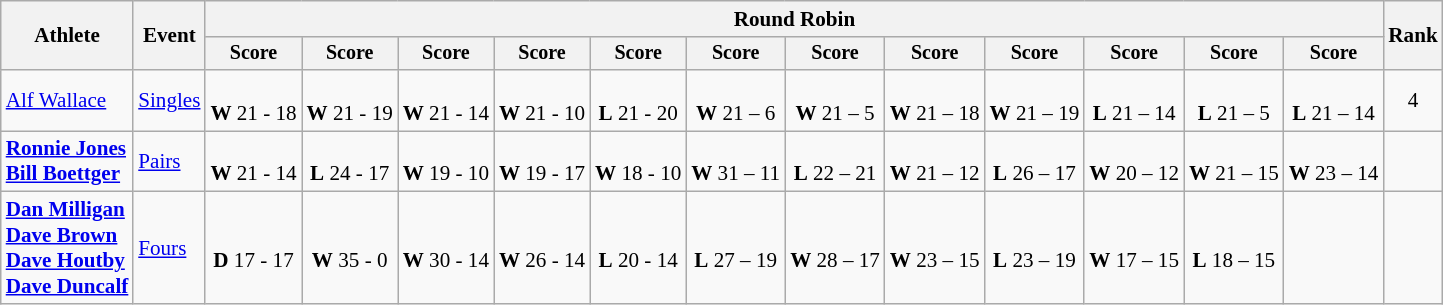<table class="wikitable" style="font-size:88%; text-align:center">
<tr>
<th rowspan=2>Athlete</th>
<th rowspan=2>Event</th>
<th colspan=12>Round Robin</th>
<th rowspan=2>Rank</th>
</tr>
<tr style="font-size:95%">
<th>Score</th>
<th>Score</th>
<th>Score</th>
<th>Score</th>
<th>Score</th>
<th>Score</th>
<th>Score</th>
<th>Score</th>
<th>Score</th>
<th>Score</th>
<th>Score</th>
<th>Score</th>
</tr>
<tr>
<td align=left><a href='#'>Alf Wallace</a></td>
<td align=left><a href='#'>Singles</a></td>
<td><br><strong>W</strong> 21 - 18</td>
<td><br><strong>W</strong> 21 - 19</td>
<td><br><strong>W</strong> 21 - 14</td>
<td><br><strong>W</strong> 21 - 10</td>
<td><br><strong>L</strong> 21 - 20</td>
<td><br><strong>W</strong> 21 – 6</td>
<td><br><strong>W</strong> 21 – 5</td>
<td><br><strong>W</strong> 21 – 18</td>
<td><br><strong>W</strong> 21 – 19</td>
<td><br><strong>L</strong> 21 – 14</td>
<td><br><strong>L</strong> 21 – 5</td>
<td><br><strong>L</strong> 21 – 14</td>
<td>4</td>
</tr>
<tr>
<td align=left><strong><a href='#'>Ronnie Jones</a></strong><br><strong><a href='#'>Bill Boettger</a></strong></td>
<td align=left><a href='#'>Pairs</a></td>
<td><br><strong>W</strong> 21 - 14</td>
<td><br><strong>L</strong> 24 - 17</td>
<td><br><strong>W</strong> 19 - 10</td>
<td><br><strong>W</strong> 19 - 17</td>
<td><br><strong>W</strong> 18 - 10</td>
<td><br><strong>W</strong> 31 – 11</td>
<td><br><strong>L</strong> 22 – 21</td>
<td><br><strong>W</strong> 21 – 12</td>
<td><br><strong>L</strong> 26 – 17</td>
<td><br><strong>W</strong> 20 – 12</td>
<td><br><strong>W</strong> 21 – 15</td>
<td><br><strong>W</strong> 23 – 14</td>
<td></td>
</tr>
<tr align=centre>
<td align=left><strong><a href='#'>Dan Milligan</a></strong><br><strong><a href='#'>Dave Brown</a></strong><br><strong><a href='#'>Dave Houtby</a></strong><br><strong><a href='#'>Dave Duncalf</a></strong></td>
<td align=left><a href='#'>Fours</a></td>
<td><br><strong>D</strong> 17 - 17</td>
<td><br><strong>W</strong> 35 - 0</td>
<td><br><strong>W</strong> 30 - 14</td>
<td><br><strong>W</strong> 26 - 14</td>
<td><br><strong>L</strong> 20 - 14</td>
<td><br><strong>L</strong> 27 – 19</td>
<td><br><strong>W</strong> 28 – 17</td>
<td><br><strong>W</strong> 23 – 15</td>
<td><br><strong>L</strong> 23 – 19</td>
<td><br><strong>W</strong> 17 – 15</td>
<td><br><strong>L</strong> 18 – 15</td>
<td></td>
<td></td>
</tr>
</table>
